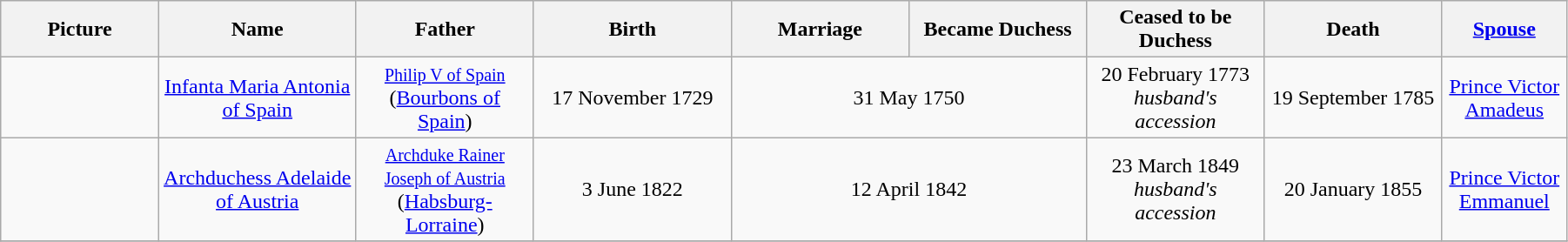<table width=95% class="wikitable">
<tr>
<th width = "8%">Picture</th>
<th width = "10%">Name</th>
<th width = "9%">Father</th>
<th width = "10%">Birth</th>
<th width = "9%">Marriage</th>
<th width = "9%">Became Duchess</th>
<th width = "9%">Ceased to be Duchess</th>
<th width = "9%">Death</th>
<th width = "6%"><a href='#'>Spouse</a></th>
</tr>
<tr>
<td align="center"></td>
<td align="center"><a href='#'>Infanta Maria Antonia of Spain</a></td>
<td align="center"><small><a href='#'>Philip V of Spain</a></small><br>(<a href='#'>Bourbons of Spain</a>)</td>
<td align="center">17 November 1729</td>
<td align="center" colspan="2">31 May 1750</td>
<td align="center">20 February 1773 <br><em>husband's accession</em></td>
<td align="center">19 September 1785</td>
<td align="center"><a href='#'>Prince Victor Amadeus</a></td>
</tr>
<tr>
<td align="center"></td>
<td align="center"><a href='#'>Archduchess Adelaide of Austria</a></td>
<td align="center"><small><a href='#'>Archduke Rainer Joseph of Austria</a></small><br>(<a href='#'>Habsburg-Lorraine</a>)</td>
<td align="center">3 June 1822</td>
<td align="center" colspan="2">12 April 1842</td>
<td align="center">23 March 1849<br><em>husband's accession</em></td>
<td align="center">20 January 1855</td>
<td align="center"><a href='#'>Prince Victor Emmanuel</a></td>
</tr>
<tr>
</tr>
</table>
